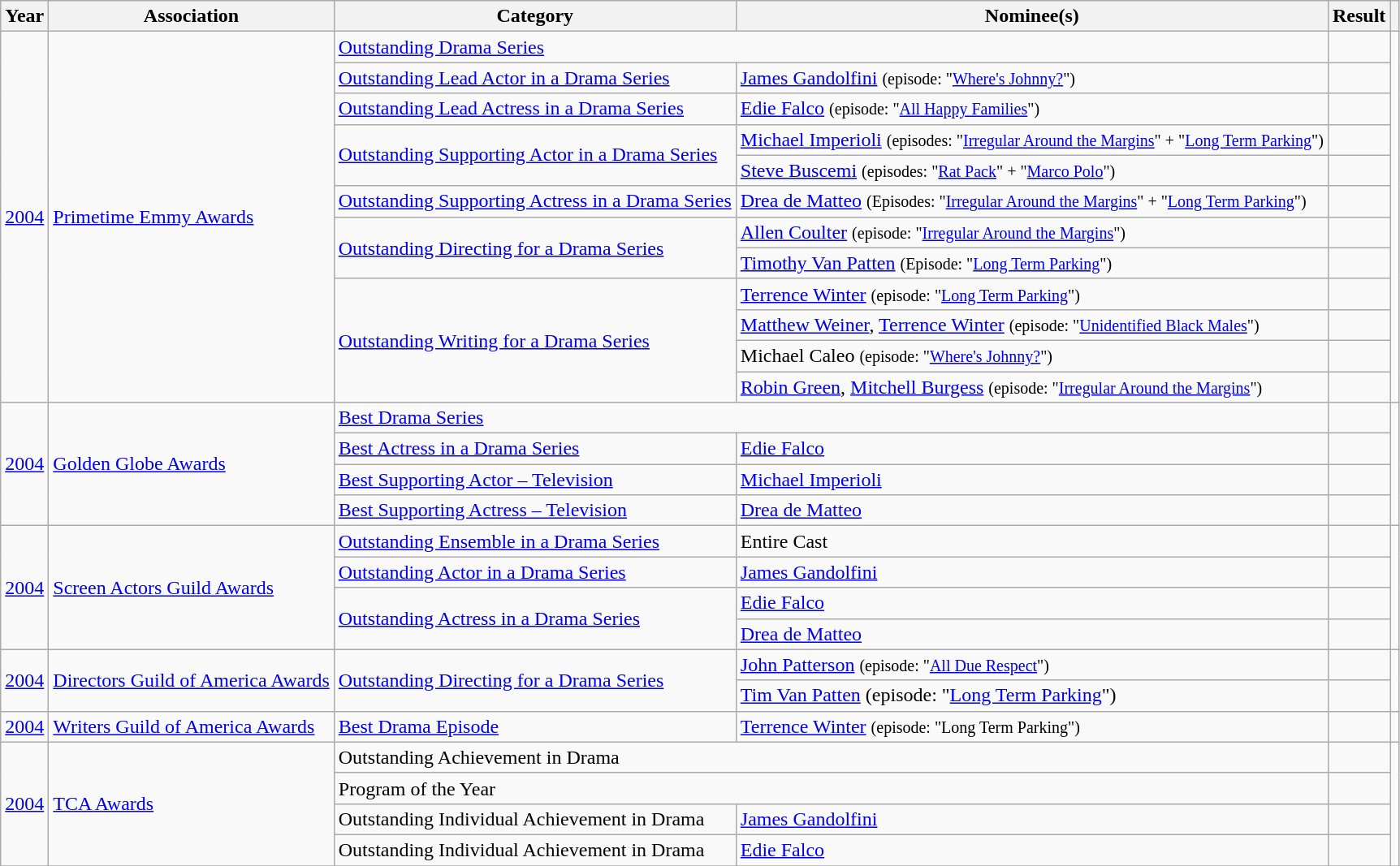<table class="wikitable sortable">
<tr>
<th>Year</th>
<th>Association</th>
<th>Category</th>
<th>Nominee(s)</th>
<th>Result</th>
<th class=unsortable></th>
</tr>
<tr>
<td rowspan=12><a href='#'>2004</a></td>
<td rowspan=12><a href='#'>Primetime Emmy Awards</a></td>
<td colspan=2><a href='#'>Outstanding Drama Series</a></td>
<td></td>
<td rowspan=12></td>
</tr>
<tr>
<td><a href='#'>Outstanding Lead Actor in a Drama Series</a></td>
<td><a href='#'>James Gandolfini</a> <small> (episode: "<a href='#'>Where's Johnny?</a>") </small></td>
<td></td>
</tr>
<tr>
<td><a href='#'>Outstanding Lead Actress in a Drama Series</a></td>
<td><a href='#'>Edie Falco</a> <small> (episode: "<a href='#'>All Happy Families</a>") </small></td>
<td></td>
</tr>
<tr>
<td rowspan=2><a href='#'>Outstanding Supporting Actor in a Drama Series</a></td>
<td><a href='#'>Michael Imperioli</a> <small> (episodes: "<a href='#'>Irregular Around the Margins</a>" + "<a href='#'>Long Term Parking</a>") </small></td>
<td></td>
</tr>
<tr>
<td><a href='#'>Steve Buscemi</a> <small> (episodes: "<a href='#'>Rat Pack</a>" + "<a href='#'>Marco Polo</a>") </small></td>
<td></td>
</tr>
<tr>
<td><a href='#'>Outstanding Supporting Actress in a Drama Series</a></td>
<td><a href='#'>Drea de Matteo</a> <small> (Episodes: "<a href='#'>Irregular Around the Margins</a>" + "<a href='#'>Long Term Parking</a>") </small></td>
<td></td>
</tr>
<tr>
<td rowspan=2><a href='#'>Outstanding Directing for a Drama Series</a></td>
<td><a href='#'>Allen Coulter</a> <small> (episode: "<a href='#'>Irregular Around the Margins</a>") </small></td>
<td></td>
</tr>
<tr>
<td><a href='#'>Timothy Van Patten</a> <small> (Episode: "<a href='#'>Long Term Parking</a>") </small></td>
<td></td>
</tr>
<tr>
<td rowspan=4><a href='#'>Outstanding Writing for a Drama Series</a></td>
<td><a href='#'>Terrence Winter</a> <small> (episode: "<a href='#'>Long Term Parking</a>") </small></td>
<td></td>
</tr>
<tr>
<td><a href='#'>Matthew Weiner</a>, <a href='#'>Terrence Winter</a> <small> (episode: "<a href='#'>Unidentified Black Males</a>") </small></td>
<td></td>
</tr>
<tr>
<td>Michael Caleo <small> (episode: "<a href='#'>Where's Johnny?</a>") </small></td>
<td></td>
</tr>
<tr>
<td><a href='#'>Robin Green</a>, <a href='#'>Mitchell Burgess</a> <small> (episode: "<a href='#'>Irregular Around the Margins</a>") </small></td>
<td></td>
</tr>
<tr>
<td rowspan=4><a href='#'>2004</a></td>
<td rowspan=4><a href='#'>Golden Globe Awards</a></td>
<td colspan=2><a href='#'>Best Drama Series</a></td>
<td></td>
<td rowspan=4></td>
</tr>
<tr>
<td><a href='#'>Best Actress in a Drama Series</a></td>
<td><a href='#'>Edie Falco</a></td>
<td></td>
</tr>
<tr>
<td><a href='#'>Best Supporting Actor – Television</a></td>
<td><a href='#'>Michael Imperioli</a></td>
<td></td>
</tr>
<tr>
<td><a href='#'>Best Supporting Actress – Television</a></td>
<td><a href='#'>Drea de Matteo</a></td>
<td></td>
</tr>
<tr>
<td rowspan=4><a href='#'>2004</a></td>
<td rowspan=4><a href='#'>Screen Actors Guild Awards</a></td>
<td><a href='#'>Outstanding Ensemble in a Drama Series</a></td>
<td>Entire Cast</td>
<td></td>
<td rowspan=4></td>
</tr>
<tr>
<td><a href='#'>Outstanding Actor in a Drama Series</a></td>
<td><a href='#'>James Gandolfini</a></td>
<td></td>
</tr>
<tr>
<td rowspan=2><a href='#'>Outstanding Actress in a Drama Series</a></td>
<td><a href='#'>Edie Falco</a></td>
<td></td>
</tr>
<tr>
<td><a href='#'>Drea de Matteo</a></td>
<td></td>
</tr>
<tr>
<td rowspan=2><a href='#'>2004</a></td>
<td rowspan=2><a href='#'>Directors Guild of America Awards</a></td>
<td rowspan=2><a href='#'>Outstanding Directing for a Drama Series</a></td>
<td><a href='#'>John Patterson</a> <small> (episode: "<a href='#'>All Due Respect</a>") </small></td>
<td></td>
<td rowspan=2></td>
</tr>
<tr>
<td><a href='#'>Tim Van Patten</a> (episode: "<a href='#'>Long Term Parking</a>")</td>
<td></td>
</tr>
<tr>
<td><a href='#'>2004</a></td>
<td><a href='#'>Writers Guild of America Awards</a></td>
<td><a href='#'>Best Drama Episode</a></td>
<td><a href='#'>Terrence Winter</a> <small> (episode: "Long Term Parking") </small></td>
<td></td>
</tr>
<tr>
<td rowspan=4><a href='#'>2004</a></td>
<td rowspan=4><a href='#'>TCA Awards</a></td>
<td colspan=2>Outstanding Achievement in Drama</td>
<td></td>
<td rowspan=4></td>
</tr>
<tr>
<td colspan=2>Program of the Year</td>
<td></td>
</tr>
<tr>
<td>Outstanding Individual Achievement in Drama</td>
<td><a href='#'>James Gandolfini</a></td>
<td></td>
</tr>
<tr>
<td>Outstanding Individual Achievement in Drama</td>
<td><a href='#'>Edie Falco</a></td>
<td></td>
</tr>
<tr>
</tr>
</table>
